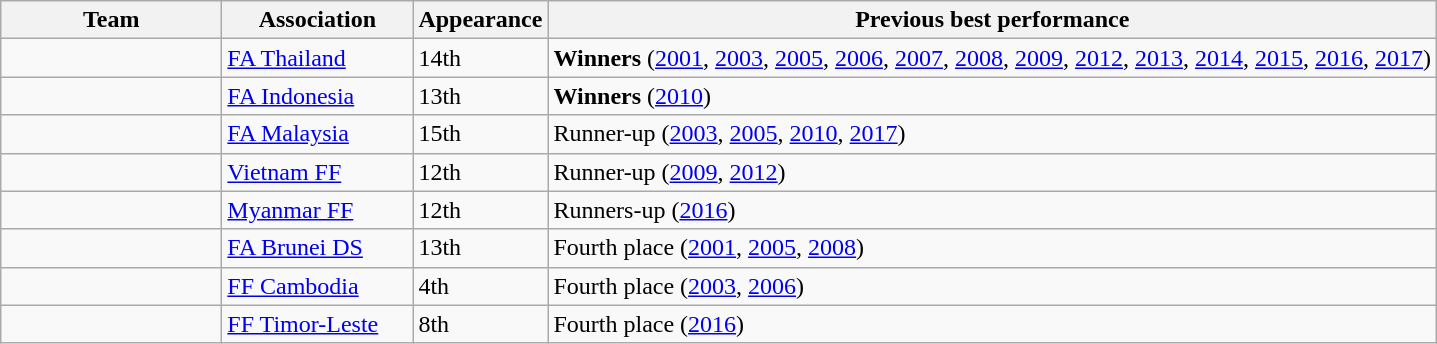<table class="wikitable sortable">
<tr>
<th style="width:140px;">Team</th>
<th style="width:120px;">Association</th>
<th style="width:75px;">Appearance</th>
<th>Previous best performance</th>
</tr>
<tr>
<td></td>
<td><a href='#'>FA Thailand</a></td>
<td>14th</td>
<td><strong>Winners</strong> (<a href='#'>2001</a>, <a href='#'>2003</a>, <a href='#'>2005</a>, <a href='#'>2006</a>, <a href='#'>2007</a>, <a href='#'>2008</a>, <a href='#'>2009</a>, <a href='#'>2012</a>, <a href='#'>2013</a>, <a href='#'>2014</a>, <a href='#'>2015</a>, <a href='#'>2016</a>, <a href='#'>2017</a>)</td>
</tr>
<tr>
<td></td>
<td><a href='#'>FA Indonesia</a></td>
<td>13th</td>
<td><strong>Winners</strong> (<a href='#'>2010</a>)</td>
</tr>
<tr>
<td></td>
<td><a href='#'>FA Malaysia</a></td>
<td>15th</td>
<td>Runner-up (<a href='#'>2003</a>, <a href='#'>2005</a>, <a href='#'>2010</a>, <a href='#'>2017</a>)</td>
</tr>
<tr>
<td></td>
<td><a href='#'>Vietnam FF</a></td>
<td>12th</td>
<td>Runner-up (<a href='#'>2009</a>, <a href='#'>2012</a>)</td>
</tr>
<tr>
<td></td>
<td><a href='#'>Myanmar FF</a></td>
<td>12th</td>
<td>Runners-up (<a href='#'>2016</a>)</td>
</tr>
<tr>
<td></td>
<td><a href='#'>FA Brunei DS</a></td>
<td>13th</td>
<td>Fourth place (<a href='#'>2001</a>, <a href='#'>2005</a>, <a href='#'>2008</a>)</td>
</tr>
<tr>
<td></td>
<td><a href='#'>FF Cambodia</a></td>
<td>4th</td>
<td>Fourth place (<a href='#'>2003</a>, <a href='#'>2006</a>)</td>
</tr>
<tr>
<td></td>
<td><a href='#'>FF Timor-Leste</a></td>
<td>8th</td>
<td>Fourth place (<a href='#'>2016</a>)</td>
</tr>
</table>
